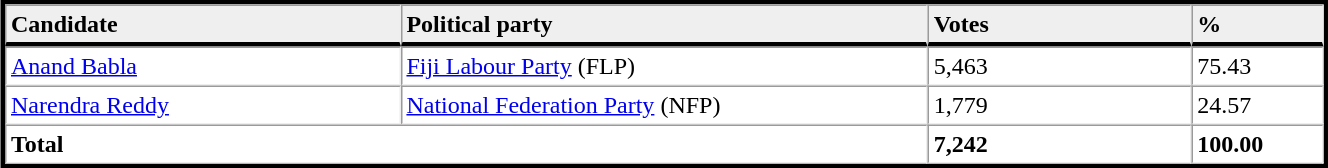<table table width="70%" border="1" align="center" cellpadding=3 cellspacing=0 style="margin:5px; border:3px solid;">
<tr>
<td td width="30%" style="border-bottom:3px solid; background:#efefef;"><strong>Candidate</strong></td>
<td td width="40%" style="border-bottom:3px solid; background:#efefef;"><strong>Political party</strong></td>
<td td width="20%" style="border-bottom:3px solid; background:#efefef;"><strong>Votes</strong></td>
<td td width="10%" style="border-bottom:3px solid; background:#efefef;"><strong>%</strong></td>
</tr>
<tr>
<td><a href='#'>Anand Babla</a></td>
<td><a href='#'>Fiji Labour Party</a> (FLP)</td>
<td>5,463</td>
<td>75.43</td>
</tr>
<tr>
<td><a href='#'>Narendra Reddy</a></td>
<td><a href='#'>National Federation Party</a> (NFP)</td>
<td>1,779</td>
<td>24.57</td>
</tr>
<tr>
<td colspan=2><strong>Total</strong></td>
<td><strong>7,242</strong></td>
<td><strong>100.00</strong></td>
</tr>
<tr>
</tr>
</table>
